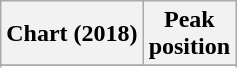<table class="wikitable sortable plainrowheaders" style="text-align:center">
<tr>
<th scope="col">Chart (2018)</th>
<th scope="col">Peak<br> position</th>
</tr>
<tr>
</tr>
<tr>
</tr>
<tr>
</tr>
<tr>
</tr>
<tr>
</tr>
<tr>
</tr>
<tr>
</tr>
<tr>
</tr>
</table>
